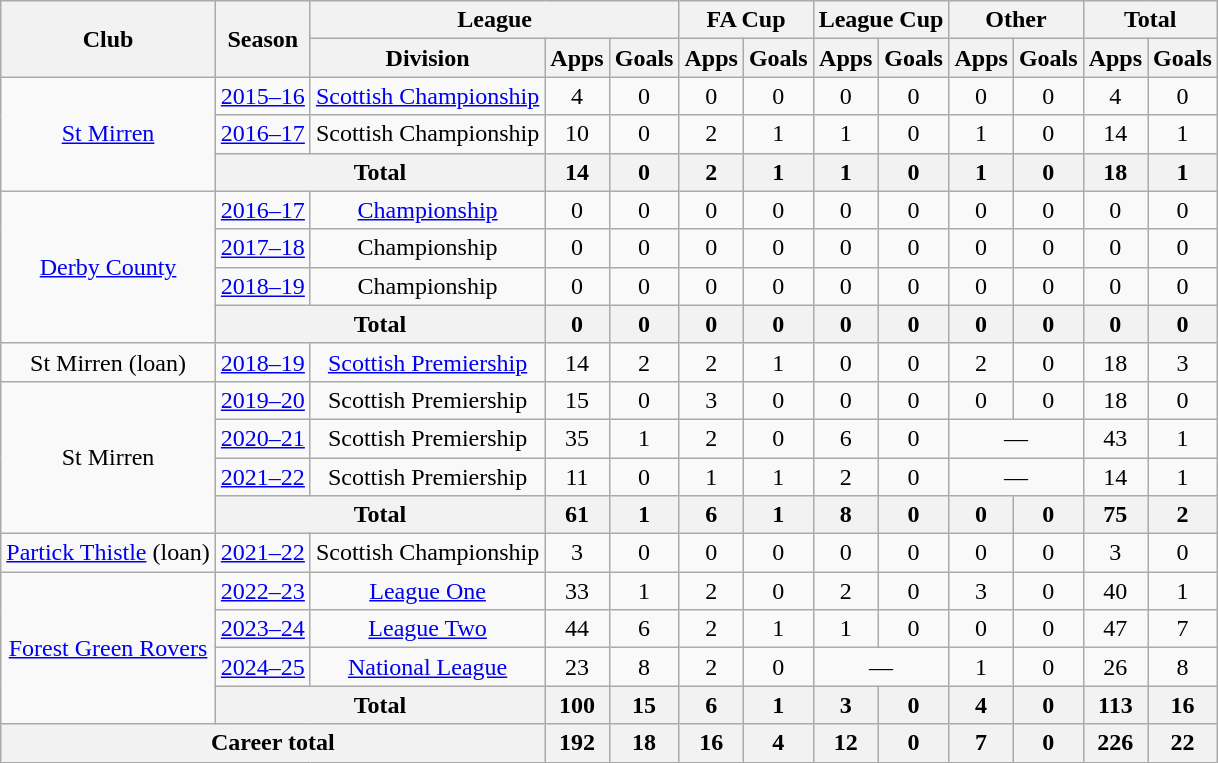<table class="wikitable" style="text-align:center">
<tr>
<th rowspan="2">Club</th>
<th rowspan="2">Season</th>
<th colspan="3">League</th>
<th colspan="2">FA Cup</th>
<th colspan="2">League Cup</th>
<th colspan="2">Other</th>
<th colspan="2">Total</th>
</tr>
<tr>
<th>Division</th>
<th>Apps</th>
<th>Goals</th>
<th>Apps</th>
<th>Goals</th>
<th>Apps</th>
<th>Goals</th>
<th>Apps</th>
<th>Goals</th>
<th>Apps</th>
<th>Goals</th>
</tr>
<tr>
<td rowspan="3"><a href='#'>St Mirren</a></td>
<td><a href='#'>2015–16</a></td>
<td><a href='#'>Scottish Championship</a></td>
<td>4</td>
<td>0</td>
<td>0</td>
<td>0</td>
<td>0</td>
<td>0</td>
<td>0</td>
<td>0</td>
<td>4</td>
<td>0</td>
</tr>
<tr>
<td><a href='#'>2016–17</a></td>
<td>Scottish Championship</td>
<td>10</td>
<td>0</td>
<td>2</td>
<td>1</td>
<td>1</td>
<td>0</td>
<td>1</td>
<td>0</td>
<td>14</td>
<td>1</td>
</tr>
<tr>
<th colspan="2">Total</th>
<th>14</th>
<th>0</th>
<th>2</th>
<th>1</th>
<th>1</th>
<th>0</th>
<th>1</th>
<th>0</th>
<th>18</th>
<th>1</th>
</tr>
<tr>
<td rowspan="4"><a href='#'>Derby County</a></td>
<td><a href='#'>2016–17</a></td>
<td><a href='#'>Championship</a></td>
<td>0</td>
<td>0</td>
<td>0</td>
<td>0</td>
<td>0</td>
<td>0</td>
<td>0</td>
<td>0</td>
<td>0</td>
<td>0</td>
</tr>
<tr>
<td><a href='#'>2017–18</a></td>
<td>Championship</td>
<td>0</td>
<td>0</td>
<td>0</td>
<td>0</td>
<td>0</td>
<td>0</td>
<td>0</td>
<td>0</td>
<td>0</td>
<td>0</td>
</tr>
<tr>
<td><a href='#'>2018–19</a></td>
<td>Championship</td>
<td>0</td>
<td>0</td>
<td>0</td>
<td>0</td>
<td>0</td>
<td>0</td>
<td>0</td>
<td>0</td>
<td>0</td>
<td>0</td>
</tr>
<tr>
<th colspan="2">Total</th>
<th>0</th>
<th>0</th>
<th>0</th>
<th>0</th>
<th>0</th>
<th>0</th>
<th>0</th>
<th>0</th>
<th>0</th>
<th>0</th>
</tr>
<tr>
<td>St Mirren (loan)</td>
<td><a href='#'>2018–19</a></td>
<td><a href='#'>Scottish Premiership</a></td>
<td>14</td>
<td>2</td>
<td>2</td>
<td>1</td>
<td>0</td>
<td>0</td>
<td>2</td>
<td>0</td>
<td>18</td>
<td>3</td>
</tr>
<tr>
<td rowspan="4">St Mirren</td>
<td><a href='#'>2019–20</a></td>
<td>Scottish Premiership</td>
<td>15</td>
<td>0</td>
<td>3</td>
<td>0</td>
<td>0</td>
<td>0</td>
<td>0</td>
<td>0</td>
<td>18</td>
<td>0</td>
</tr>
<tr>
<td><a href='#'>2020–21</a></td>
<td>Scottish Premiership</td>
<td>35</td>
<td>1</td>
<td>2</td>
<td>0</td>
<td>6</td>
<td>0</td>
<td colspan="2">—</td>
<td>43</td>
<td>1</td>
</tr>
<tr>
<td><a href='#'>2021–22</a></td>
<td>Scottish Premiership</td>
<td>11</td>
<td>0</td>
<td>1</td>
<td>1</td>
<td>2</td>
<td>0</td>
<td colspan="2">—</td>
<td>14</td>
<td>1</td>
</tr>
<tr>
<th colspan="2">Total</th>
<th>61</th>
<th>1</th>
<th>6</th>
<th>1</th>
<th>8</th>
<th>0</th>
<th>0</th>
<th>0</th>
<th>75</th>
<th>2</th>
</tr>
<tr>
<td><a href='#'>Partick Thistle</a> (loan)</td>
<td><a href='#'>2021–22</a></td>
<td>Scottish Championship</td>
<td>3</td>
<td>0</td>
<td>0</td>
<td>0</td>
<td>0</td>
<td>0</td>
<td>0</td>
<td>0</td>
<td>3</td>
<td>0</td>
</tr>
<tr>
<td rowspan="4"><a href='#'>Forest Green Rovers</a></td>
<td><a href='#'>2022–23</a></td>
<td><a href='#'>League One</a></td>
<td>33</td>
<td>1</td>
<td>2</td>
<td>0</td>
<td>2</td>
<td>0</td>
<td>3</td>
<td>0</td>
<td>40</td>
<td>1</td>
</tr>
<tr>
<td><a href='#'>2023–24</a></td>
<td><a href='#'>League Two</a></td>
<td>44</td>
<td>6</td>
<td>2</td>
<td>1</td>
<td>1</td>
<td>0</td>
<td>0</td>
<td>0</td>
<td>47</td>
<td>7</td>
</tr>
<tr>
<td><a href='#'>2024–25</a></td>
<td><a href='#'>National League</a></td>
<td>23</td>
<td>8</td>
<td>2</td>
<td>0</td>
<td colspan=2>—</td>
<td>1</td>
<td>0</td>
<td>26</td>
<td>8</td>
</tr>
<tr>
<th colspan="2">Total</th>
<th>100</th>
<th>15</th>
<th>6</th>
<th>1</th>
<th>3</th>
<th>0</th>
<th>4</th>
<th>0</th>
<th>113</th>
<th>16</th>
</tr>
<tr>
<th colspan="3">Career total</th>
<th>192</th>
<th>18</th>
<th>16</th>
<th>4</th>
<th>12</th>
<th>0</th>
<th>7</th>
<th>0</th>
<th>226</th>
<th>22</th>
</tr>
</table>
